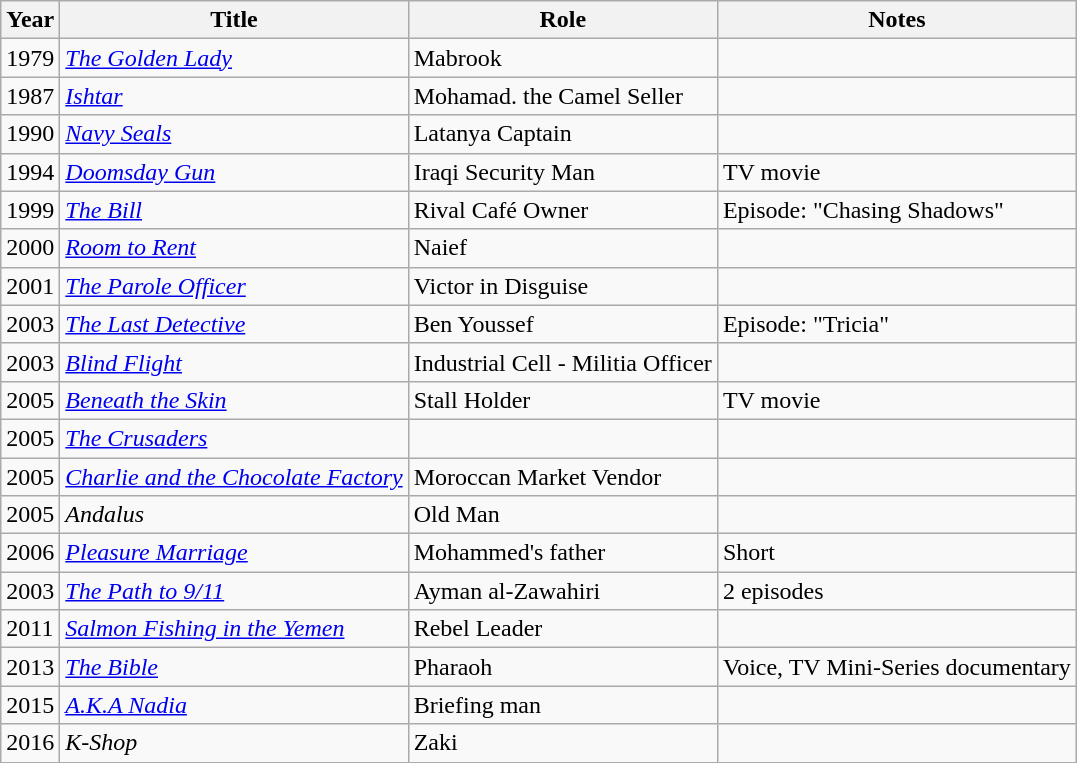<table class="wikitable">
<tr>
<th>Year</th>
<th>Title</th>
<th>Role</th>
<th>Notes</th>
</tr>
<tr>
<td>1979</td>
<td><em><a href='#'>The Golden Lady</a></em></td>
<td>Mabrook</td>
<td></td>
</tr>
<tr>
<td>1987</td>
<td><em><a href='#'>Ishtar</a></em></td>
<td>Mohamad. the Camel Seller</td>
<td></td>
</tr>
<tr>
<td>1990</td>
<td><em><a href='#'>Navy Seals</a></em></td>
<td>Latanya Captain</td>
<td></td>
</tr>
<tr>
<td>1994</td>
<td><em><a href='#'>Doomsday Gun</a></em></td>
<td>Iraqi Security Man</td>
<td>TV movie</td>
</tr>
<tr>
<td>1999</td>
<td><em><a href='#'>The Bill</a></em></td>
<td>Rival Café Owner</td>
<td>Episode: "Chasing Shadows"</td>
</tr>
<tr>
<td>2000</td>
<td><em><a href='#'>Room to Rent</a></em></td>
<td>Naief</td>
<td></td>
</tr>
<tr>
<td>2001</td>
<td><em><a href='#'>The Parole Officer</a></em></td>
<td>Victor in Disguise</td>
<td></td>
</tr>
<tr>
<td>2003</td>
<td><em><a href='#'>The Last Detective</a></em></td>
<td>Ben Youssef</td>
<td>Episode: "Tricia"</td>
</tr>
<tr>
<td>2003</td>
<td><em><a href='#'>Blind Flight</a></em></td>
<td>Industrial Cell - Militia Officer</td>
<td></td>
</tr>
<tr>
<td>2005</td>
<td><em><a href='#'>Beneath the Skin</a></em></td>
<td>Stall Holder</td>
<td>TV movie</td>
</tr>
<tr>
<td>2005</td>
<td><em><a href='#'>The Crusaders</a></em></td>
<td></td>
<td></td>
</tr>
<tr>
<td>2005</td>
<td><em><a href='#'>Charlie and the Chocolate Factory</a></em></td>
<td>Moroccan Market Vendor</td>
<td></td>
</tr>
<tr>
<td>2005</td>
<td><em>Andalus</em></td>
<td>Old Man</td>
<td></td>
</tr>
<tr>
<td>2006</td>
<td><em><a href='#'>Pleasure Marriage</a></em></td>
<td>Mohammed's father</td>
<td>Short</td>
</tr>
<tr>
<td>2003</td>
<td><em><a href='#'>The Path to 9/11</a></em></td>
<td>Ayman al-Zawahiri</td>
<td>2 episodes</td>
</tr>
<tr>
<td>2011</td>
<td><em><a href='#'>Salmon Fishing in the Yemen</a></em></td>
<td>Rebel Leader</td>
<td></td>
</tr>
<tr>
<td>2013</td>
<td><em><a href='#'>The Bible</a></em></td>
<td>Pharaoh</td>
<td>Voice, TV Mini-Series documentary</td>
</tr>
<tr>
<td>2015</td>
<td><em><a href='#'>A.K.A Nadia</a></em></td>
<td>Briefing man</td>
<td></td>
</tr>
<tr>
<td>2016</td>
<td><em>K-Shop</em></td>
<td>Zaki</td>
<td></td>
</tr>
</table>
